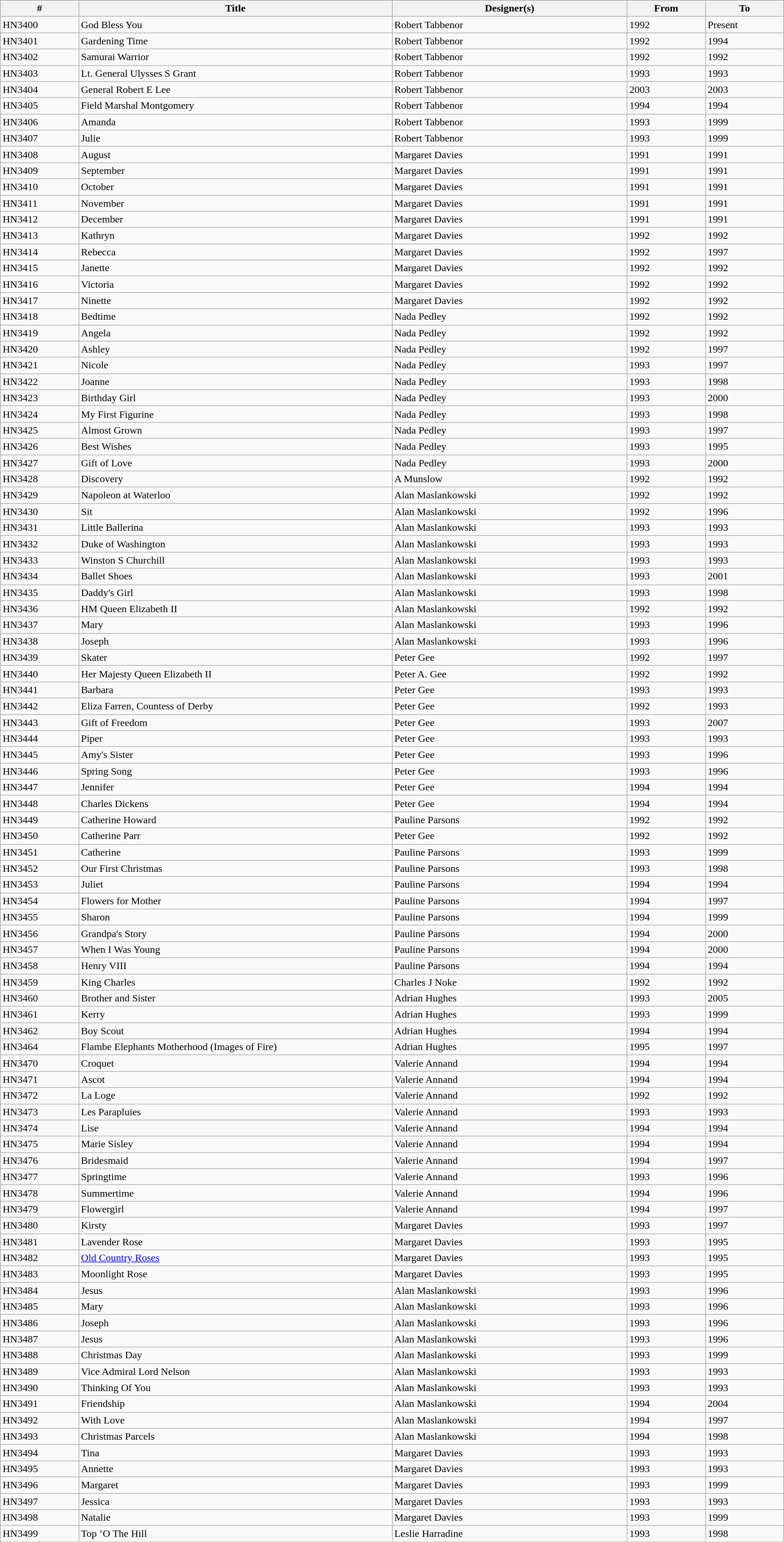<table class="wikitable collapsible" width="97%" border="1" cellpadding="1" cellspacing="0" align="centre">
<tr>
<th width=10%>#</th>
<th width=40%>Title</th>
<th width=30%>Designer(s)</th>
<th width=10%>From</th>
<th width=10%>To</th>
</tr>
<tr>
<td>HN3400</td>
<td>God Bless You</td>
<td>Robert Tabbenor</td>
<td>1992</td>
<td>Present</td>
</tr>
<tr>
<td>HN3401</td>
<td>Gardening Time</td>
<td>Robert Tabbenor</td>
<td>1992</td>
<td>1994</td>
</tr>
<tr>
<td>HN3402</td>
<td>Samurai Warrior</td>
<td>Robert Tabbenor</td>
<td>1992</td>
<td>1992</td>
</tr>
<tr>
<td>HN3403</td>
<td>Lt. General Ulysses S Grant</td>
<td>Robert Tabbenor</td>
<td>1993</td>
<td>1993</td>
</tr>
<tr>
<td>HN3404</td>
<td>General Robert E Lee</td>
<td>Robert Tabbenor</td>
<td>2003</td>
<td>2003</td>
</tr>
<tr>
<td>HN3405</td>
<td>Field Marshal Montgomery</td>
<td>Robert Tabbenor</td>
<td>1994</td>
<td>1994</td>
</tr>
<tr>
<td>HN3406</td>
<td>Amanda</td>
<td>Robert Tabbenor</td>
<td>1993</td>
<td>1999</td>
</tr>
<tr>
<td>HN3407</td>
<td>Julie</td>
<td>Robert Tabbenor</td>
<td>1993</td>
<td>1999</td>
</tr>
<tr>
<td>HN3408</td>
<td>August</td>
<td>Margaret Davies</td>
<td>1991</td>
<td>1991</td>
</tr>
<tr>
<td>HN3409</td>
<td>September</td>
<td>Margaret Davies</td>
<td>1991</td>
<td>1991</td>
</tr>
<tr>
<td>HN3410</td>
<td>October</td>
<td>Margaret Davies</td>
<td>1991</td>
<td>1991</td>
</tr>
<tr>
<td>HN3411</td>
<td>November</td>
<td>Margaret Davies</td>
<td>1991</td>
<td>1991</td>
</tr>
<tr>
<td>HN3412</td>
<td>December</td>
<td>Margaret Davies</td>
<td>1991</td>
<td>1991</td>
</tr>
<tr>
<td>HN3413</td>
<td>Kathryn</td>
<td>Margaret Davies</td>
<td>1992</td>
<td>1992</td>
</tr>
<tr>
<td>HN3414</td>
<td>Rebecca</td>
<td>Margaret Davies</td>
<td>1992</td>
<td>1997</td>
</tr>
<tr>
<td>HN3415</td>
<td>Janette</td>
<td>Margaret Davies</td>
<td>1992</td>
<td>1992</td>
</tr>
<tr>
<td>HN3416</td>
<td>Victoria</td>
<td>Margaret Davies</td>
<td>1992</td>
<td>1992</td>
</tr>
<tr>
<td>HN3417</td>
<td>Ninette</td>
<td>Margaret Davies</td>
<td>1992</td>
<td>1992</td>
</tr>
<tr>
<td>HN3418</td>
<td>Bedtime</td>
<td>Nada Pedley</td>
<td>1992</td>
<td>1992</td>
</tr>
<tr>
<td>HN3419</td>
<td>Angela</td>
<td>Nada Pedley</td>
<td>1992</td>
<td>1992</td>
</tr>
<tr>
<td>HN3420</td>
<td>Ashley</td>
<td>Nada Pedley</td>
<td>1992</td>
<td>1997</td>
</tr>
<tr>
<td>HN3421</td>
<td>Nicole</td>
<td>Nada Pedley</td>
<td>1993</td>
<td>1997</td>
</tr>
<tr>
<td>HN3422</td>
<td>Joanne</td>
<td>Nada Pedley</td>
<td>1993</td>
<td>1998</td>
</tr>
<tr>
<td>HN3423</td>
<td>Birthday Girl</td>
<td>Nada Pedley</td>
<td>1993</td>
<td>2000</td>
</tr>
<tr>
<td>HN3424</td>
<td>My First Figurine</td>
<td>Nada Pedley</td>
<td>1993</td>
<td>1998</td>
</tr>
<tr>
<td>HN3425</td>
<td>Almost Grown</td>
<td>Nada Pedley</td>
<td>1993</td>
<td>1997</td>
</tr>
<tr>
<td>HN3426</td>
<td>Best Wishes</td>
<td>Nada Pedley</td>
<td>1993</td>
<td>1995</td>
</tr>
<tr>
<td>HN3427</td>
<td>Gift of Love</td>
<td>Nada Pedley</td>
<td>1993</td>
<td>2000</td>
</tr>
<tr>
<td>HN3428</td>
<td>Discovery</td>
<td>A Munslow</td>
<td>1992</td>
<td>1992</td>
</tr>
<tr>
<td>HN3429</td>
<td>Napoleon at Waterloo</td>
<td>Alan Maslankowski</td>
<td>1992</td>
<td>1992</td>
</tr>
<tr>
<td>HN3430</td>
<td>Sit</td>
<td>Alan Maslankowski</td>
<td>1992</td>
<td>1996</td>
</tr>
<tr>
<td>HN3431</td>
<td>Little Ballerina</td>
<td>Alan Maslankowski</td>
<td>1993</td>
<td>1993</td>
</tr>
<tr>
<td>HN3432</td>
<td>Duke of Washington</td>
<td>Alan Maslankowski</td>
<td>1993</td>
<td>1993</td>
</tr>
<tr>
<td>HN3433</td>
<td>Winston S Churchill</td>
<td>Alan Maslankowski</td>
<td>1993</td>
<td>1993</td>
</tr>
<tr>
<td>HN3434</td>
<td>Ballet Shoes</td>
<td>Alan Maslankowski</td>
<td>1993</td>
<td>2001</td>
</tr>
<tr>
<td>HN3435</td>
<td>Daddy's Girl</td>
<td>Alan Maslankowski</td>
<td>1993</td>
<td>1998</td>
</tr>
<tr>
<td>HN3436</td>
<td>HM Queen Elizabeth II</td>
<td>Alan Maslankowski</td>
<td>1992</td>
<td>1992</td>
</tr>
<tr>
<td>HN3437</td>
<td>Mary</td>
<td>Alan Maslankowski</td>
<td>1993</td>
<td>1996</td>
</tr>
<tr>
<td>HN3438</td>
<td>Joseph</td>
<td>Alan Maslankowski</td>
<td>1993</td>
<td>1996</td>
</tr>
<tr>
<td>HN3439</td>
<td>Skater</td>
<td>Peter Gee</td>
<td>1992</td>
<td>1997</td>
</tr>
<tr>
<td>HN3440</td>
<td>Her Majesty Queen Elizabeth II</td>
<td>Peter A. Gee</td>
<td>1992</td>
<td>1992</td>
</tr>
<tr>
<td>HN3441</td>
<td>Barbara</td>
<td>Peter Gee</td>
<td>1993</td>
<td>1993</td>
</tr>
<tr>
<td>HN3442</td>
<td>Eliza Farren, Countess of Derby</td>
<td>Peter Gee</td>
<td>1992</td>
<td>1993</td>
</tr>
<tr>
<td>HN3443</td>
<td>Gift of Freedom</td>
<td>Peter Gee</td>
<td>1993</td>
<td>2007</td>
</tr>
<tr>
<td>HN3444</td>
<td>Piper</td>
<td>Peter Gee</td>
<td>1993</td>
<td>1993</td>
</tr>
<tr>
<td>HN3445</td>
<td>Amy's Sister</td>
<td>Peter Gee</td>
<td>1993</td>
<td>1996</td>
</tr>
<tr>
<td>HN3446</td>
<td>Spring Song</td>
<td>Peter Gee</td>
<td>1993</td>
<td>1996</td>
</tr>
<tr>
<td>HN3447</td>
<td>Jennifer</td>
<td>Peter Gee</td>
<td>1994</td>
<td>1994</td>
</tr>
<tr>
<td>HN3448</td>
<td>Charles Dickens</td>
<td>Peter Gee</td>
<td>1994</td>
<td>1994</td>
</tr>
<tr>
<td>HN3449</td>
<td>Catherine Howard</td>
<td>Pauline Parsons</td>
<td>1992</td>
<td>1992</td>
</tr>
<tr>
<td>HN3450</td>
<td>Catherine Parr</td>
<td>Peter Gee</td>
<td>1992</td>
<td>1992</td>
</tr>
<tr>
<td>HN3451</td>
<td>Catherine</td>
<td>Pauline Parsons</td>
<td>1993</td>
<td>1999</td>
</tr>
<tr>
<td>HN3452</td>
<td>Our First Christmas</td>
<td>Pauline Parsons</td>
<td>1993</td>
<td>1998</td>
</tr>
<tr>
<td>HN3453</td>
<td>Juliet</td>
<td>Pauline Parsons</td>
<td>1994</td>
<td>1994</td>
</tr>
<tr>
<td>HN3454</td>
<td>Flowers for Mother</td>
<td>Pauline Parsons</td>
<td>1994</td>
<td>1997</td>
</tr>
<tr>
<td>HN3455</td>
<td>Sharon</td>
<td>Pauline Parsons</td>
<td>1994</td>
<td>1999</td>
</tr>
<tr>
<td>HN3456</td>
<td>Grandpa's Story</td>
<td>Pauline Parsons</td>
<td>1994</td>
<td>2000</td>
</tr>
<tr>
<td>HN3457</td>
<td>When I Was Young</td>
<td>Pauline Parsons</td>
<td>1994</td>
<td>2000</td>
</tr>
<tr>
<td>HN3458</td>
<td>Henry VIII</td>
<td>Pauline Parsons</td>
<td>1994</td>
<td>1994</td>
</tr>
<tr>
<td>HN3459</td>
<td>King Charles</td>
<td>Charles J Noke</td>
<td>1992</td>
<td>1992</td>
</tr>
<tr>
<td>HN3460</td>
<td>Brother and Sister</td>
<td>Adrian Hughes</td>
<td>1993</td>
<td>2005</td>
</tr>
<tr>
<td>HN3461</td>
<td>Kerry</td>
<td>Adrian Hughes</td>
<td>1993</td>
<td>1999</td>
</tr>
<tr>
<td>HN3462</td>
<td>Boy Scout</td>
<td>Adrian Hughes</td>
<td>1994</td>
<td>1994</td>
</tr>
<tr>
<td>HN3464</td>
<td>Flambe Elephants Motherhood (Images of Fire)</td>
<td>Adrian Hughes</td>
<td>1995</td>
<td>1997</td>
</tr>
<tr>
<td>HN3470</td>
<td>Croquet</td>
<td>Valerie Annand</td>
<td>1994</td>
<td>1994</td>
</tr>
<tr>
<td>HN3471</td>
<td>Ascot</td>
<td>Valerie Annand</td>
<td>1994</td>
<td>1994</td>
</tr>
<tr>
<td>HN3472</td>
<td>La Loge</td>
<td>Valerie Annand</td>
<td>1992</td>
<td>1992</td>
</tr>
<tr>
<td>HN3473</td>
<td>Les Parapluies</td>
<td>Valerie Annand</td>
<td>1993</td>
<td>1993</td>
</tr>
<tr>
<td>HN3474</td>
<td>Lise</td>
<td>Valerie Annand</td>
<td>1994</td>
<td>1994</td>
</tr>
<tr>
<td>HN3475</td>
<td>Marie Sisley</td>
<td>Valerie Annand</td>
<td>1994</td>
<td>1994</td>
</tr>
<tr>
<td>HN3476</td>
<td>Bridesmaid</td>
<td>Valerie Annand</td>
<td>1994</td>
<td>1997</td>
</tr>
<tr>
<td>HN3477</td>
<td>Springtime</td>
<td>Valerie Annand</td>
<td>1993</td>
<td>1996</td>
</tr>
<tr>
<td>HN3478</td>
<td>Summertime</td>
<td>Valerie Annand</td>
<td>1994</td>
<td>1996</td>
</tr>
<tr>
<td>HN3479</td>
<td>Flowergirl</td>
<td>Valerie Annand</td>
<td>1994</td>
<td>1997</td>
</tr>
<tr>
<td>HN3480</td>
<td>Kirsty</td>
<td>Margaret Davies</td>
<td>1993</td>
<td>1997</td>
</tr>
<tr>
<td>HN3481</td>
<td>Lavender Rose</td>
<td>Margaret Davies</td>
<td>1993</td>
<td>1995</td>
</tr>
<tr>
<td>HN3482</td>
<td><a href='#'>Old Country Roses</a></td>
<td>Margaret Davies</td>
<td>1993</td>
<td>1995</td>
</tr>
<tr>
<td>HN3483</td>
<td>Moonlight Rose</td>
<td>Margaret Davies</td>
<td>1993</td>
<td>1995</td>
</tr>
<tr>
<td>HN3484</td>
<td>Jesus</td>
<td>Alan Maslankowski</td>
<td>1993</td>
<td>1996</td>
</tr>
<tr>
<td>HN3485</td>
<td>Mary</td>
<td>Alan Maslankowski</td>
<td>1993</td>
<td>1996</td>
</tr>
<tr>
<td>HN3486</td>
<td>Joseph</td>
<td>Alan Maslankowski</td>
<td>1993</td>
<td>1996</td>
</tr>
<tr>
<td>HN3487</td>
<td>Jesus</td>
<td>Alan Maslankowski</td>
<td>1993</td>
<td>1996</td>
</tr>
<tr>
<td>HN3488</td>
<td>Christmas Day</td>
<td>Alan Maslankowski</td>
<td>1993</td>
<td>1999</td>
</tr>
<tr>
<td>HN3489</td>
<td>Vice Admiral Lord Nelson</td>
<td>Alan Maslankowski</td>
<td>1993</td>
<td>1993</td>
</tr>
<tr>
<td>HN3490</td>
<td>Thinking Of You</td>
<td>Alan Maslankowski</td>
<td>1993</td>
<td>1993</td>
</tr>
<tr>
<td>HN3491</td>
<td>Friendship</td>
<td>Alan Maslankowski</td>
<td>1994</td>
<td>2004</td>
</tr>
<tr>
<td>HN3492</td>
<td>With Love</td>
<td>Alan Maslankowski</td>
<td>1994</td>
<td>1997</td>
</tr>
<tr>
<td>HN3493</td>
<td>Christmas Parcels</td>
<td>Alan Maslankowski</td>
<td>1994</td>
<td>1998</td>
</tr>
<tr>
<td>HN3494</td>
<td>Tina</td>
<td>Margaret Davies</td>
<td>1993</td>
<td>1993</td>
</tr>
<tr>
<td>HN3495</td>
<td>Annette</td>
<td>Margaret Davies</td>
<td>1993</td>
<td>1993</td>
</tr>
<tr>
<td>HN3496</td>
<td>Margaret</td>
<td>Margaret Davies</td>
<td>1993</td>
<td>1999</td>
</tr>
<tr>
<td>HN3497</td>
<td>Jessica</td>
<td>Margaret Davies</td>
<td>1993</td>
<td>1993</td>
</tr>
<tr>
<td>HN3498</td>
<td>Natalie</td>
<td>Margaret Davies</td>
<td>1993</td>
<td>1999</td>
</tr>
<tr>
<td>HN3499</td>
<td>Top ‘O The Hill</td>
<td>Leslie Harradine</td>
<td>1993</td>
<td>1998</td>
</tr>
<tr>
</tr>
</table>
